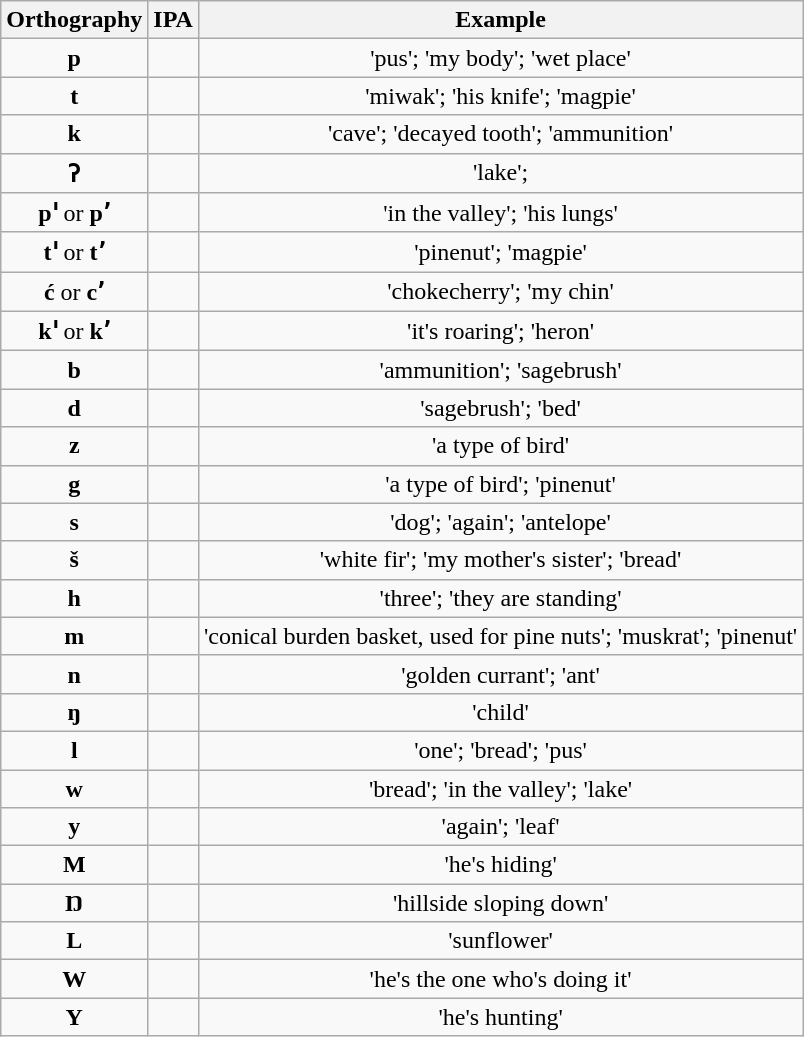<table class="wikitable" style="text-align:center;">
<tr>
<th>Orthography</th>
<th>IPA</th>
<th>Example</th>
</tr>
<tr>
<td><strong>p</strong></td>
<td></td>
<td> 'pus';  'my body';  'wet place'</td>
</tr>
<tr>
<td><strong>t</strong></td>
<td></td>
<td> 'miwak';  'his knife';  'magpie'</td>
</tr>
<tr>
<td><strong>k</strong></td>
<td></td>
<td> 'cave';  'decayed tooth';  'ammunition'</td>
</tr>
<tr>
<td><strong>ʔ</strong></td>
<td></td>
<td> 'lake'; </td>
</tr>
<tr>
<td><strong>pꞌ</strong> or <strong>pʼ</strong></td>
<td></td>
<td> 'in the valley';  'his lungs'</td>
</tr>
<tr>
<td><strong>tꞌ</strong> or <strong>tʼ</strong></td>
<td></td>
<td> 'pinenut';  'magpie'</td>
</tr>
<tr>
<td><strong>ć</strong> or <strong>cʼ</strong></td>
<td></td>
<td> 'chokecherry';  'my chin'</td>
</tr>
<tr>
<td><strong>kꞌ</strong> or <strong>kʼ</strong></td>
<td></td>
<td> 'it's roaring';  'heron'</td>
</tr>
<tr>
<td><strong>b</strong></td>
<td></td>
<td> 'ammunition';  'sagebrush'</td>
</tr>
<tr>
<td><strong>d</strong></td>
<td></td>
<td> 'sagebrush';  'bed'</td>
</tr>
<tr>
<td><strong>z</strong></td>
<td></td>
<td> 'a type of bird'</td>
</tr>
<tr>
<td><strong>g</strong></td>
<td></td>
<td> 'a type of bird';  'pinenut'</td>
</tr>
<tr>
<td><strong>s</strong></td>
<td></td>
<td> 'dog';  'again';  'antelope'</td>
</tr>
<tr>
<td><strong>š</strong></td>
<td></td>
<td> 'white fir';  'my mother's sister';  'bread'</td>
</tr>
<tr>
<td><strong>h</strong></td>
<td></td>
<td> 'three';  'they are standing'</td>
</tr>
<tr>
<td><strong>m</strong></td>
<td></td>
<td> 'conical burden basket, used for pine nuts';  'muskrat';  'pinenut'</td>
</tr>
<tr>
<td><strong>n</strong></td>
<td></td>
<td> 'golden currant';  'ant'</td>
</tr>
<tr>
<td><strong>ŋ</strong></td>
<td></td>
<td> 'child'</td>
</tr>
<tr>
<td><strong>l</strong></td>
<td></td>
<td> 'one';  'bread';  'pus'</td>
</tr>
<tr>
<td><strong>w</strong></td>
<td></td>
<td> 'bread';  'in the valley';  'lake'</td>
</tr>
<tr>
<td><strong>y</strong></td>
<td></td>
<td> 'again';  'leaf'</td>
</tr>
<tr>
<td><strong>M</strong></td>
<td></td>
<td> 'he's hiding'</td>
</tr>
<tr>
<td><strong>Ŋ</strong></td>
<td></td>
<td> 'hillside sloping down'</td>
</tr>
<tr>
<td><strong>L</strong></td>
<td></td>
<td> 'sunflower'</td>
</tr>
<tr>
<td><strong>W</strong></td>
<td></td>
<td> 'he's the one who's doing it'</td>
</tr>
<tr>
<td><strong>Y</strong></td>
<td></td>
<td> 'he's hunting'</td>
</tr>
</table>
